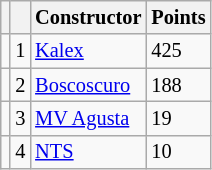<table class="wikitable" style="font-size: 85%;">
<tr>
<th></th>
<th></th>
<th>Constructor</th>
<th>Points</th>
</tr>
<tr>
<td></td>
<td align=center>1</td>
<td> <a href='#'>Kalex</a></td>
<td align=left>425</td>
</tr>
<tr>
<td></td>
<td align=center>2</td>
<td> <a href='#'>Boscoscuro</a></td>
<td align=left>188</td>
</tr>
<tr>
<td></td>
<td align=center>3</td>
<td> <a href='#'>MV Agusta</a></td>
<td align=left>19</td>
</tr>
<tr>
<td></td>
<td align=center>4</td>
<td> <a href='#'>NTS</a></td>
<td align=left>10</td>
</tr>
</table>
